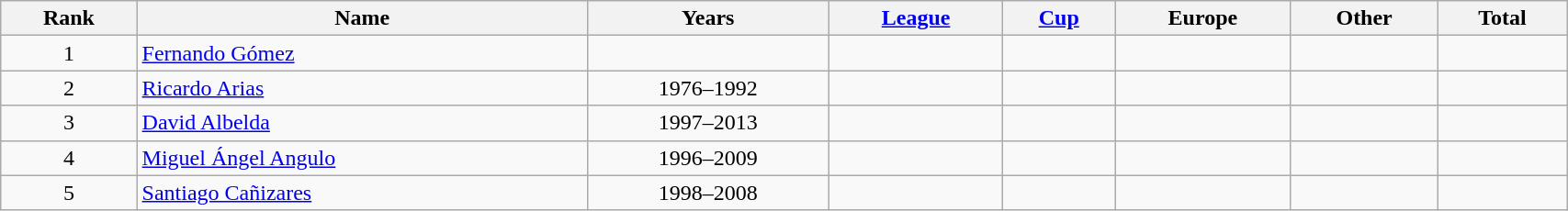<table class="wikitable sortable" style="text-align:center;" width = 90%;>
<tr>
<th style="background:width=4%;">Rank</th>
<th style="background:width=20%;">Name</th>
<th style="background:width=11%;">Years</th>
<th style="background:width=11%;"><a href='#'>League</a></th>
<th style="background:width=11%;"><a href='#'>Cup</a></th>
<th style="background:width=11%;">Europe</th>
<th style="background:width=11%;">Other</th>
<th style="background:width=11%;">Total</th>
</tr>
<tr>
<td>1</td>
<td style="text-align:left;"><a href='#'>Fernando Gómez</a></td>
<td></td>
<td></td>
<td></td>
<td></td>
<td></td>
<td></td>
</tr>
<tr>
<td>2</td>
<td style="text-align:left;"><a href='#'>Ricardo Arias</a></td>
<td>1976–1992</td>
<td></td>
<td></td>
<td></td>
<td></td>
<td></td>
</tr>
<tr>
<td>3</td>
<td style="text-align:left;"><a href='#'>David Albelda</a></td>
<td>1997–2013</td>
<td></td>
<td></td>
<td></td>
<td></td>
<td></td>
</tr>
<tr>
<td>4</td>
<td style="text-align:left;"><a href='#'>Miguel Ángel Angulo</a></td>
<td>1996–2009</td>
<td></td>
<td></td>
<td></td>
<td></td>
<td></td>
</tr>
<tr>
<td>5</td>
<td style="text-align:left;"><a href='#'>Santiago Cañizares</a></td>
<td>1998–2008</td>
<td></td>
<td></td>
<td></td>
<td></td>
<td></td>
</tr>
</table>
